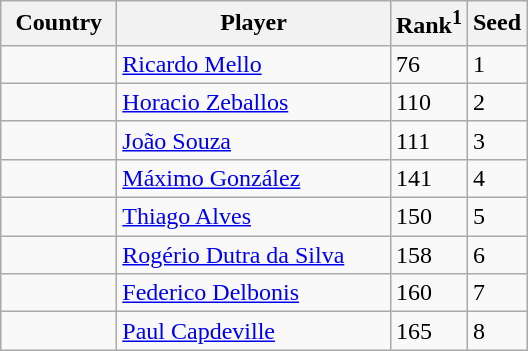<table class="sortable wikitable">
<tr>
<th width="70">Country</th>
<th width="175">Player</th>
<th>Rank<sup>1</sup></th>
<th>Seed</th>
</tr>
<tr>
<td></td>
<td><a href='#'>Ricardo Mello</a></td>
<td>76</td>
<td>1</td>
</tr>
<tr>
<td></td>
<td><a href='#'>Horacio Zeballos</a></td>
<td>110</td>
<td>2</td>
</tr>
<tr>
<td></td>
<td><a href='#'>João Souza</a></td>
<td>111</td>
<td>3</td>
</tr>
<tr>
<td></td>
<td><a href='#'>Máximo González</a></td>
<td>141</td>
<td>4</td>
</tr>
<tr>
<td></td>
<td><a href='#'>Thiago Alves</a></td>
<td>150</td>
<td>5</td>
</tr>
<tr>
<td></td>
<td><a href='#'>Rogério Dutra da Silva</a></td>
<td>158</td>
<td>6</td>
</tr>
<tr>
<td></td>
<td><a href='#'>Federico Delbonis</a></td>
<td>160</td>
<td>7</td>
</tr>
<tr>
<td></td>
<td><a href='#'>Paul Capdeville</a></td>
<td>165</td>
<td>8</td>
</tr>
</table>
